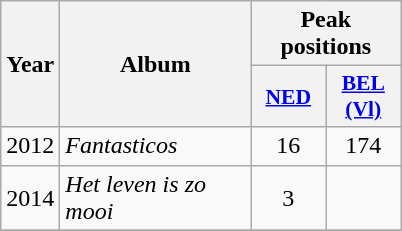<table class="wikitable">
<tr>
<th align="center" rowspan="2" width="10">Year</th>
<th align="center" rowspan="2" width="120">Album</th>
<th align="center" colspan="2" width="20">Peak positions</th>
</tr>
<tr>
<th scope="col" style="width:3em;font-size:90%;"><a href='#'>NED</a><br></th>
<th scope="col" style="width:3em;font-size:90%;"><a href='#'>BEL <br>(Vl)</a><br></th>
</tr>
<tr>
<td style="text-align:center;">2012</td>
<td><em>Fantasticos</em></td>
<td style="text-align:center;">16</td>
<td style="text-align:center;">174</td>
</tr>
<tr>
<td style="text-align:center;">2014</td>
<td><em>Het leven is zo mooi</em></td>
<td style="text-align:center;">3</td>
<td style="text-align:center;"></td>
</tr>
<tr>
</tr>
</table>
